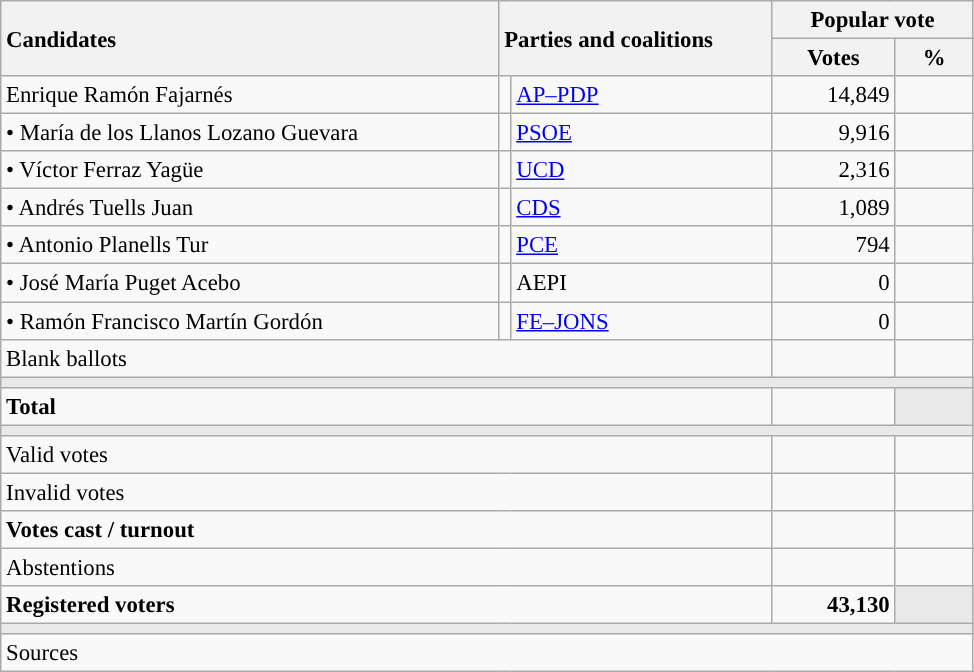<table class="wikitable" style="text-align:right; font-size:95%;">
<tr>
<th style="text-align:left;" rowspan="2" width="325">Candidates</th>
<th style="text-align:left;" rowspan="2" colspan="2" width="175">Parties and coalitions</th>
<th colspan="2">Popular vote</th>
</tr>
<tr>
<th width="75">Votes</th>
<th width="45">%</th>
</tr>
<tr>
<td align="left"> Enrique Ramón Fajarnés</td>
<td width="1" style="color:inherit;background:"></td>
<td align="left"><a href='#'>AP–PDP</a></td>
<td>14,849</td>
<td></td>
</tr>
<tr>
<td align="left">• María de los Llanos Lozano Guevara</td>
<td style="color:inherit;background:"></td>
<td align="left"><a href='#'>PSOE</a></td>
<td>9,916</td>
<td></td>
</tr>
<tr>
<td align="left">• Víctor Ferraz Yagüe</td>
<td style="color:inherit;background:"></td>
<td align="left"><a href='#'>UCD</a></td>
<td>2,316</td>
<td></td>
</tr>
<tr>
<td align="left">• Andrés Tuells Juan</td>
<td style="color:inherit;background:"></td>
<td align="left"><a href='#'>CDS</a></td>
<td>1,089</td>
<td></td>
</tr>
<tr>
<td align="left">• Antonio Planells Tur</td>
<td style="color:inherit;background:"></td>
<td align="left"><a href='#'>PCE</a></td>
<td>794</td>
<td></td>
</tr>
<tr>
<td align="left">• José María Puget Acebo</td>
<td style="color:inherit;background:"></td>
<td align="left">AEPI</td>
<td>0</td>
<td></td>
</tr>
<tr>
<td align="left">• Ramón Francisco Martín Gordón</td>
<td style="color:inherit;background:"></td>
<td align="left"><a href='#'>FE–JONS</a></td>
<td>0</td>
<td></td>
</tr>
<tr>
<td align="left" colspan="3">Blank ballots</td>
<td></td>
<td></td>
</tr>
<tr>
<td colspan="5" bgcolor="#E9E9E9"></td>
</tr>
<tr style="font-weight:bold;">
<td align="left" colspan="3">Total</td>
<td></td>
<td bgcolor="#E9E9E9"></td>
</tr>
<tr>
<td colspan="5" bgcolor="#E9E9E9"></td>
</tr>
<tr>
<td align="left" colspan="3">Valid votes</td>
<td></td>
<td></td>
</tr>
<tr>
<td align="left" colspan="3">Invalid votes</td>
<td></td>
<td></td>
</tr>
<tr style="font-weight:bold;">
<td align="left" colspan="3">Votes cast / turnout</td>
<td></td>
<td></td>
</tr>
<tr>
<td align="left" colspan="3">Abstentions</td>
<td></td>
<td></td>
</tr>
<tr style="font-weight:bold;">
<td align="left" colspan="3">Registered voters</td>
<td>43,130</td>
<td bgcolor="#E9E9E9"></td>
</tr>
<tr>
<td colspan="5" bgcolor="#E9E9E9"></td>
</tr>
<tr>
<td align="left" colspan="5">Sources</td>
</tr>
</table>
